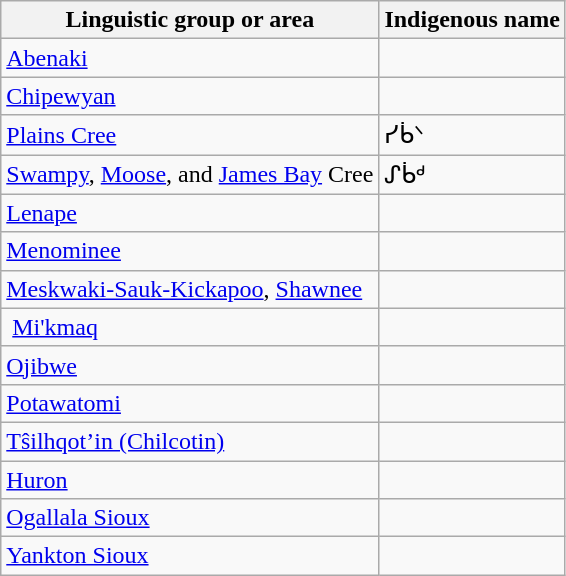<table class="wikitable">
<tr>
<th>Linguistic group or area</th>
<th>Indigenous name</th>
</tr>
<tr>
<td><a href='#'>Abenaki</a></td>
<td></td>
</tr>
<tr>
<td><a href='#'>Chipewyan</a></td>
<td></td>
</tr>
<tr>
<td><a href='#'>Plains Cree</a></td>
<td> ᓯᑳᐠ</td>
</tr>
<tr>
<td><a href='#'>Swampy</a>, <a href='#'>Moose</a>, and <a href='#'>James Bay</a> Cree</td>
<td> ᔑᑳᒄ</td>
</tr>
<tr>
<td><a href='#'>Lenape</a></td>
<td></td>
</tr>
<tr>
<td><a href='#'>Menominee</a></td>
<td></td>
</tr>
<tr>
<td><a href='#'>Meskwaki-Sauk-Kickapoo</a>, <a href='#'>Shawnee</a></td>
<td></td>
</tr>
<tr>
<td>‌ <a href='#'>Mi'kmaq</a></td>
<td></td>
</tr>
<tr>
<td><a href='#'>Ojibwe</a></td>
<td></td>
</tr>
<tr>
<td><a href='#'>Potawatomi</a></td>
<td></td>
</tr>
<tr>
<td><a href='#'>Tŝilhqot’in (Chilcotin)</a></td>
<td></td>
</tr>
<tr>
<td><a href='#'>Huron</a></td>
<td></td>
</tr>
<tr>
<td><a href='#'>Ogallala Sioux</a></td>
<td></td>
</tr>
<tr>
<td><a href='#'>Yankton Sioux</a></td>
<td></td>
</tr>
</table>
